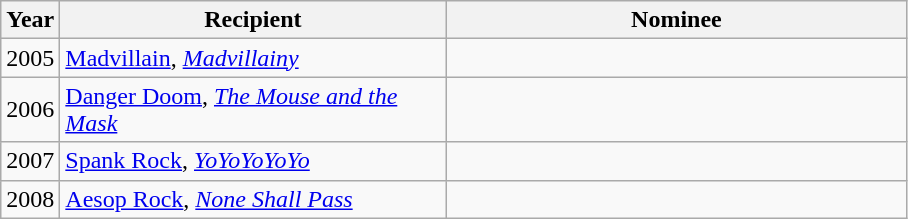<table class="wikitable sortable plainrowheaders">
<tr>
<th>Year</th>
<th style="width:250px;">Recipient</th>
<th style="width:300px;" class="unsortable">Nominee</th>
</tr>
<tr>
<td>2005</td>
<td><a href='#'>Madvillain</a>, <em><a href='#'>Madvillainy</a></em></td>
<td></td>
</tr>
<tr>
<td>2006</td>
<td><a href='#'>Danger Doom</a>, <em><a href='#'>The Mouse and the Mask</a></em></td>
<td></td>
</tr>
<tr>
<td>2007</td>
<td><a href='#'>Spank Rock</a>, <em><a href='#'>YoYoYoYoYo</a></em></td>
<td></td>
</tr>
<tr>
<td>2008</td>
<td><a href='#'>Aesop Rock</a>, <em><a href='#'>None Shall Pass</a></em></td>
<td></td>
</tr>
</table>
